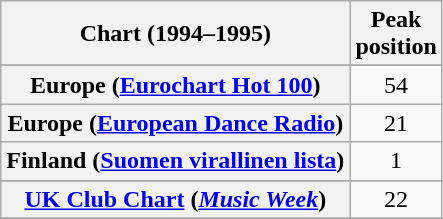<table class="wikitable sortable plainrowheaders" style="text-align:center">
<tr>
<th scope="col">Chart (1994–1995)</th>
<th scope="col">Peak<br>position</th>
</tr>
<tr>
</tr>
<tr>
<th scope="row">Europe (<a href='#'>Eurochart Hot 100</a>)</th>
<td>54</td>
</tr>
<tr>
<th scope="row">Europe (<a href='#'>European Dance Radio</a>)</th>
<td>21</td>
</tr>
<tr>
<th scope="row">Finland (<a href='#'>Suomen virallinen lista</a>)</th>
<td>1</td>
</tr>
<tr>
</tr>
<tr>
</tr>
<tr>
</tr>
<tr>
</tr>
<tr>
</tr>
<tr>
</tr>
<tr>
</tr>
<tr>
</tr>
<tr>
</tr>
<tr>
<th scope="row"><a href='#'>UK Club Chart</a> (<em><a href='#'>Music Week</a></em>)</th>
<td>22</td>
</tr>
<tr>
</tr>
</table>
